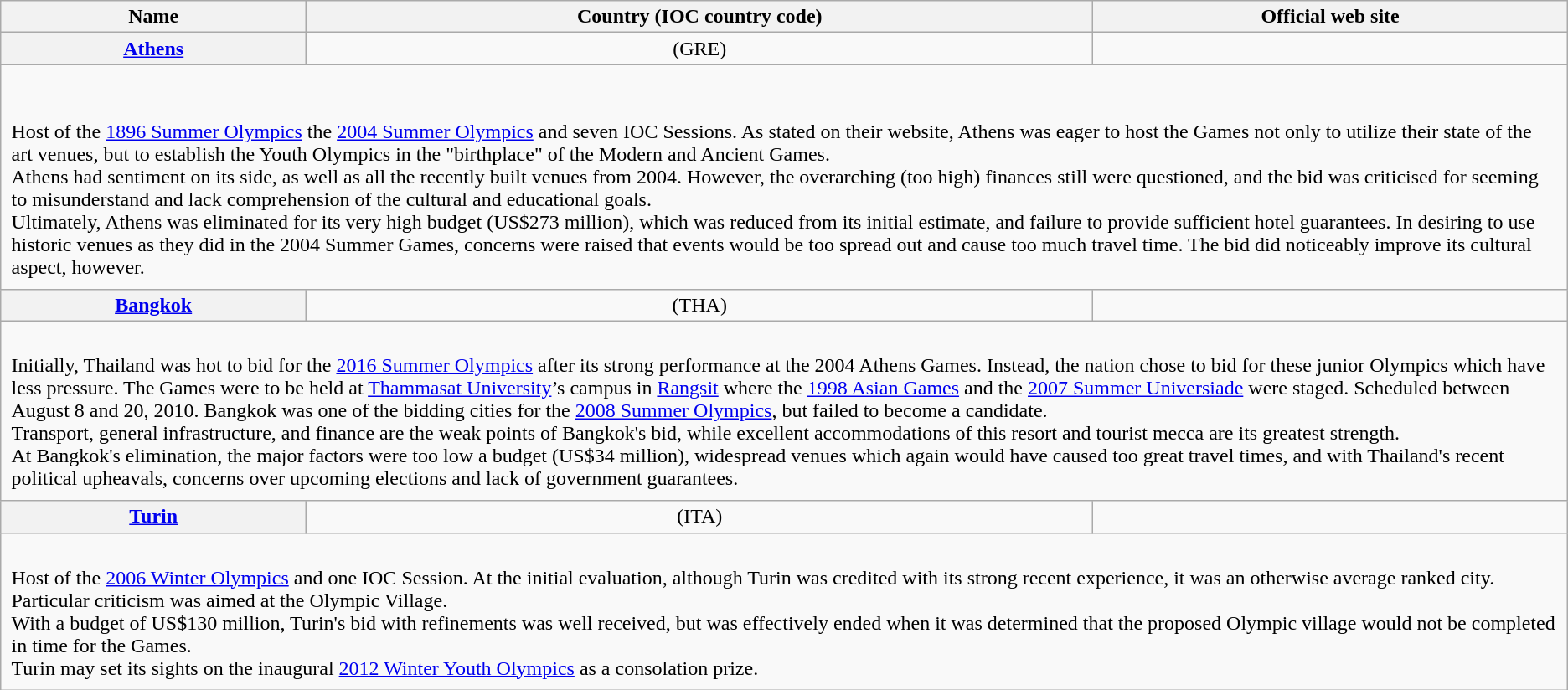<table class="wikitable">
<tr>
<th>Name</th>
<th>Country (IOC country code)</th>
<th>Official web site</th>
</tr>
<tr>
<th><a href='#'>Athens</a></th>
<td align="center"><strong></strong> (GRE)</td>
<td align="center"></td>
</tr>
<tr>
<td colspan=3 style="padding:0.5em;"><br><br>Host of the <a href='#'>1896 Summer Olympics</a> the <a href='#'>2004 Summer Olympics</a> and seven IOC Sessions. As stated on their website, Athens was eager to host the Games not only to utilize their state of the art venues, but to establish the Youth Olympics in the "birthplace" of the Modern and Ancient Games.<br>Athens had sentiment on its side, as well as all the recently built venues from 2004. However, the overarching (too high) finances still were questioned, and the bid was criticised for seeming to misunderstand and lack comprehension of the cultural and educational goals.<br>Ultimately, Athens was eliminated for its very high budget (US$273 million), which was reduced from its initial estimate, and failure to provide sufficient hotel guarantees.  In desiring to use historic venues as they did in the 2004 Summer Games, concerns were raised that events would be too spread out and cause too much travel time.  The bid did noticeably improve its cultural aspect, however.</td>
</tr>
<tr>
<th><a href='#'>Bangkok</a></th>
<td align="center"><strong></strong> (THA)</td>
<td align="center"></td>
</tr>
<tr>
<td colspan=3 style="padding:0.5em;"><br>Initially, Thailand was hot to bid for the <a href='#'>2016 Summer Olympics</a> after its strong performance at the 2004 Athens Games.  Instead, the nation chose to bid for these junior Olympics which have less pressure. The Games were to be held at <a href='#'>Thammasat University</a>’s campus in <a href='#'>Rangsit</a> where the <a href='#'>1998 Asian Games</a> and the <a href='#'>2007 Summer Universiade</a> were staged. Scheduled between August 8 and 20, 2010. Bangkok was one of the bidding cities for the <a href='#'>2008 Summer Olympics</a>, but failed to become a candidate.<br>Transport, general infrastructure, and finance are the weak points of Bangkok's bid, while excellent accommodations of this resort and tourist mecca are its greatest strength.<br>At Bangkok's elimination, the major factors were too low a budget (US$34 million), widespread venues which again would have caused too great travel times, and with Thailand's recent political upheavals, concerns over upcoming elections and lack of government guarantees.</td>
</tr>
<tr>
<th><a href='#'>Turin</a></th>
<td align="center"><strong></strong> (ITA)</td>
<td align="center"></td>
</tr>
<tr>
<td colspan=3 style="padding:0.5em;"><br>Host of the <a href='#'>2006 Winter Olympics</a> and one IOC Session.  At the initial evaluation, although Turin was credited with its strong recent experience, it was an otherwise average ranked city.  Particular criticism was aimed at the Olympic Village.<br>With a budget of US$130 million, Turin's bid with refinements was well received, but was effectively ended when it was determined that the proposed Olympic village would not be completed in time for the Games.<br>Turin may set its sights on the inaugural <a href='#'>2012 Winter Youth Olympics</a> as a consolation prize.</td>
</tr>
</table>
